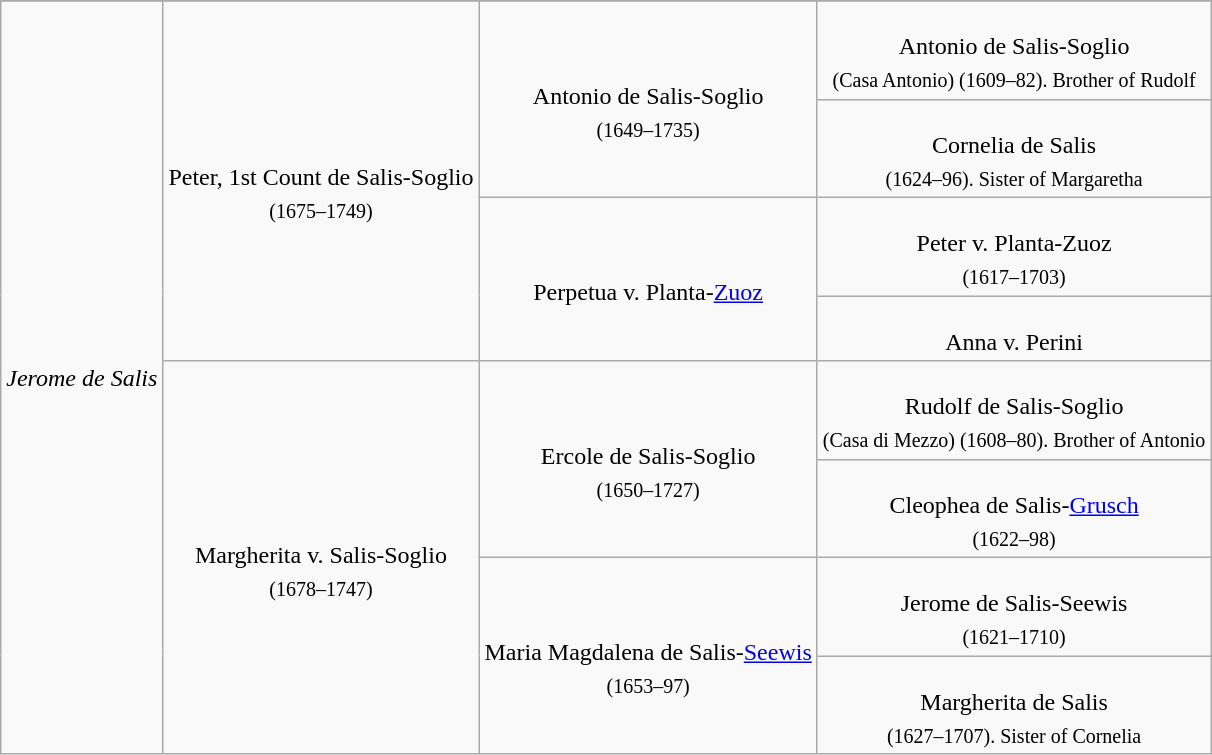<table class="wikitable">
<tr>
</tr>
<tr>
<td rowspan="8" align="center"><em>Jerome de Salis</em></td>
<td rowspan="4" align="center"><br>Peter, 1st Count de Salis-Soglio<br><sub>(1675–1749)</sub></td>
<td rowspan="2" align="center"><br>Antonio de Salis-Soglio<br><sub>(1649–1735)</sub></td>
<td align="center"><br>Antonio de Salis-Soglio<br><sub>(Casa Antonio) (1609–82). Brother of Rudolf</sub></td>
</tr>
<tr>
<td align="center"><br>Cornelia de Salis<br><sub>(1624–96). Sister of Margaretha</sub></td>
</tr>
<tr>
<td rowspan="2" align="center"><br>Perpetua v. Planta-<a href='#'>Zuoz</a></td>
<td align="center"><br>Peter v. Planta-Zuoz<br><sub>(1617–1703)</sub></td>
</tr>
<tr>
<td align="center"><br>Anna v. Perini</td>
</tr>
<tr>
<td rowspan="4" align="center"><br>Margherita v. Salis-Soglio<br><sub>(1678–1747)</sub></td>
<td rowspan="2" align="center"><br>Ercole de Salis-Soglio<br><sub>(1650–1727)</sub></td>
<td align="center"><br>Rudolf de Salis-Soglio<br><sub>(Casa di Mezzo) (1608–80). Brother of Antonio</sub></td>
</tr>
<tr>
<td align="center"><br>Cleophea de Salis-<a href='#'>Grusch</a><br><sub>(1622–98)</sub></td>
</tr>
<tr>
<td rowspan="2" align="center"><br>Maria Magdalena de Salis-<a href='#'>Seewis</a><br><sub>(1653–97)</sub></td>
<td align="center"><br>Jerome de Salis-Seewis<br><sub>(1621–1710)</sub></td>
</tr>
<tr>
<td align="center"><br>Margherita de Salis<br><sub>(1627–1707). Sister of Cornelia</sub></td>
</tr>
</table>
